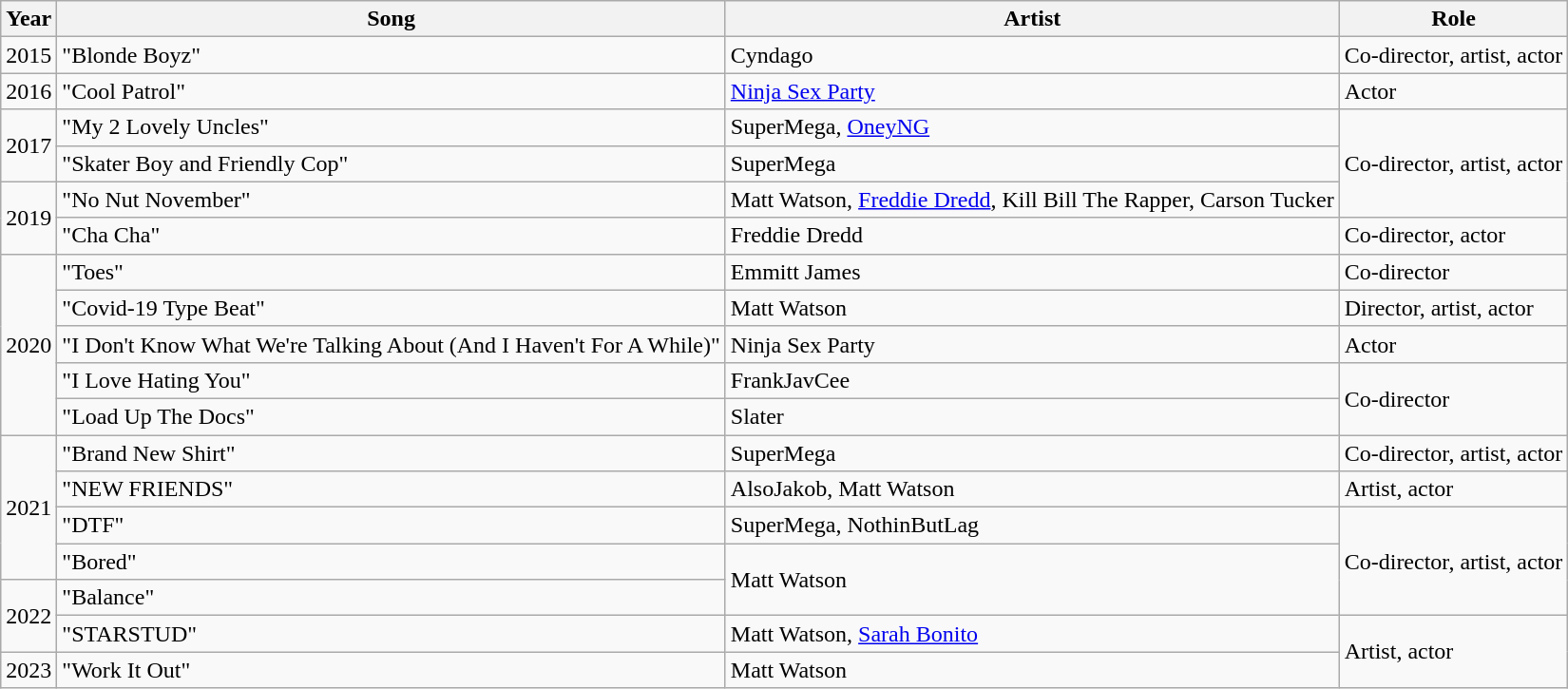<table class="wikitable sortable mw-collapsible">
<tr>
<th>Year</th>
<th>Song</th>
<th>Artist</th>
<th>Role</th>
</tr>
<tr>
<td>2015</td>
<td>"Blonde Boyz"</td>
<td>Cyndago</td>
<td>Co-director, artist, actor</td>
</tr>
<tr>
<td>2016</td>
<td>"Cool Patrol"</td>
<td><a href='#'>Ninja Sex Party</a></td>
<td>Actor</td>
</tr>
<tr>
<td rowspan="2">2017</td>
<td>"My 2 Lovely Uncles"</td>
<td>SuperMega, <a href='#'>OneyNG</a></td>
<td rowspan="3">Co-director, artist, actor</td>
</tr>
<tr>
<td>"Skater Boy and Friendly Cop"</td>
<td>SuperMega</td>
</tr>
<tr>
<td rowspan="2">2019</td>
<td>"No Nut November"</td>
<td>Matt Watson, <a href='#'>Freddie Dredd</a>, Kill Bill The Rapper, Carson Tucker</td>
</tr>
<tr>
<td>"Cha Cha"</td>
<td>Freddie Dredd</td>
<td>Co-director, actor</td>
</tr>
<tr>
<td rowspan="5">2020</td>
<td>"Toes"</td>
<td>Emmitt James</td>
<td>Co-director</td>
</tr>
<tr>
<td>"Covid-19 Type Beat"</td>
<td>Matt Watson</td>
<td>Director, artist, actor</td>
</tr>
<tr>
<td>"I Don't Know What We're Talking About (And I Haven't For A While)"</td>
<td>Ninja Sex Party</td>
<td>Actor</td>
</tr>
<tr>
<td>"I Love Hating You"</td>
<td>FrankJavCee</td>
<td rowspan="2">Co-director</td>
</tr>
<tr>
<td>"Load Up The Docs"</td>
<td>Slater</td>
</tr>
<tr>
<td rowspan="4">2021</td>
<td>"Brand New Shirt"</td>
<td>SuperMega</td>
<td>Co-director, artist, actor</td>
</tr>
<tr>
<td>"NEW FRIENDS"</td>
<td>AlsoJakob, Matt Watson</td>
<td>Artist, actor</td>
</tr>
<tr>
<td>"DTF"</td>
<td>SuperMega, NothinButLag</td>
<td rowspan="3">Co-director, artist, actor</td>
</tr>
<tr>
<td>"Bored"</td>
<td rowspan="2">Matt Watson</td>
</tr>
<tr>
<td rowspan="2">2022</td>
<td>"Balance"</td>
</tr>
<tr>
<td>"STARSTUD"</td>
<td>Matt Watson, <a href='#'>Sarah Bonito</a></td>
<td rowspan="2">Artist, actor</td>
</tr>
<tr>
<td>2023</td>
<td>"Work It Out"</td>
<td>Matt Watson</td>
</tr>
</table>
